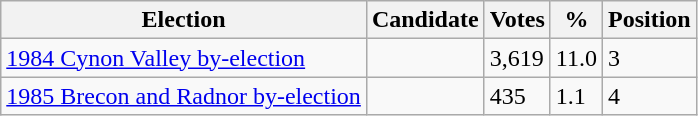<table class="wikitable sortable">
<tr>
<th>Election</th>
<th>Candidate</th>
<th>Votes</th>
<th>%</th>
<th>Position</th>
</tr>
<tr>
<td><a href='#'>1984 Cynon Valley by-election</a></td>
<td></td>
<td>3,619</td>
<td>11.0</td>
<td>3</td>
</tr>
<tr>
<td><a href='#'>1985 Brecon and Radnor by-election</a></td>
<td></td>
<td>435</td>
<td>1.1</td>
<td>4</td>
</tr>
</table>
